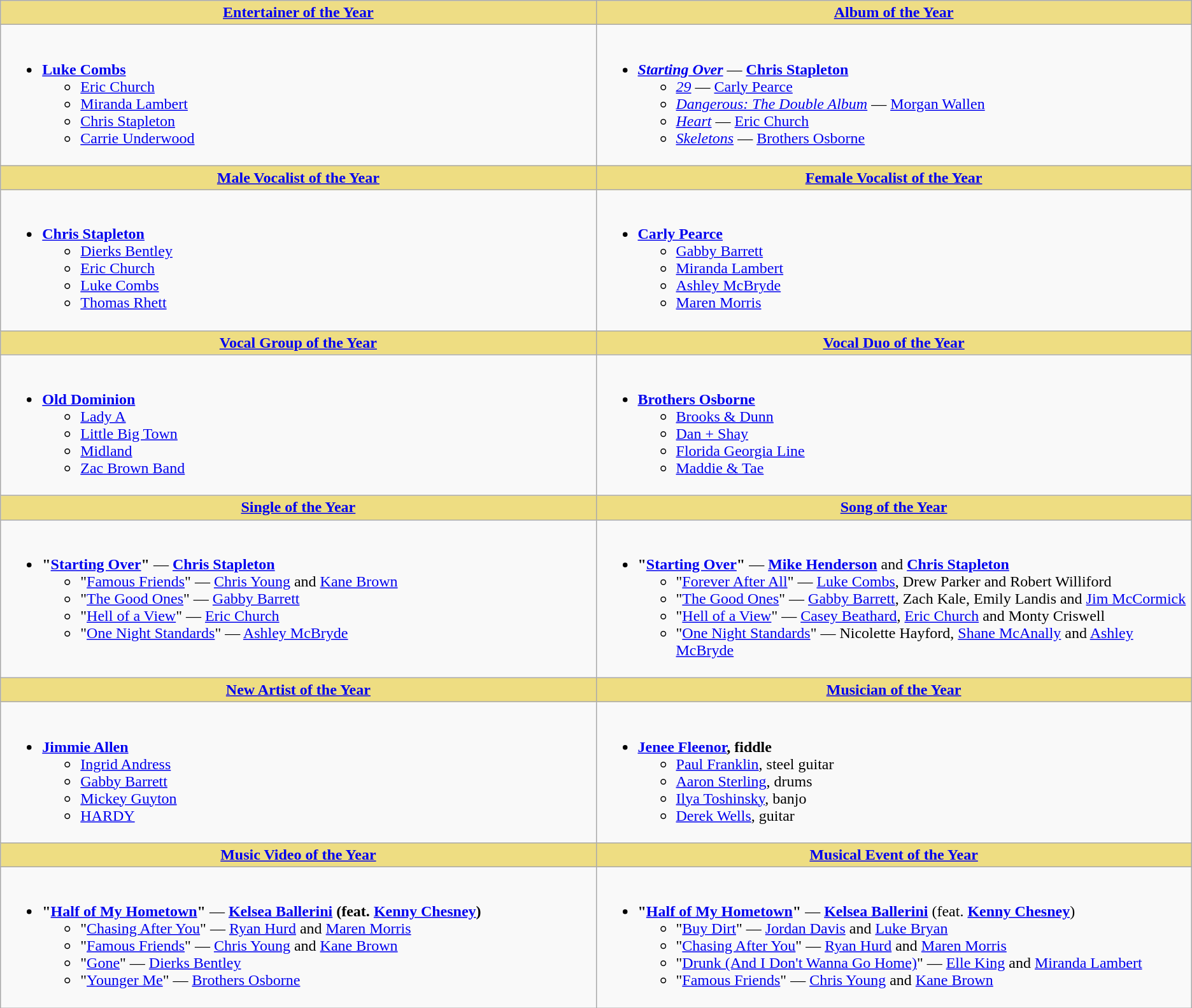<table class="wikitable">
<tr>
<th style="background:#EEDD85;" width="50%"><a href='#'>Entertainer of the Year</a></th>
<th style="background:#EEDD85;" width="50%"><a href='#'>Album of the Year</a></th>
</tr>
<tr>
<td valign="top"><br><ul><li><strong><a href='#'>Luke Combs</a></strong><ul><li><a href='#'>Eric Church</a></li><li><a href='#'>Miranda Lambert</a></li><li><a href='#'>Chris Stapleton</a></li><li><a href='#'>Carrie Underwood</a></li></ul></li></ul></td>
<td valign="top"><br><ul><li><strong><a href='#'><em>Starting Over</em></a></strong> — <strong><a href='#'>Chris Stapleton</a></strong><ul><li><a href='#'><em>29</em></a> — <a href='#'>Carly Pearce</a></li><li><em><a href='#'>Dangerous: The Double Album</a></em> — <a href='#'>Morgan Wallen</a></li><li><em><a href='#'>Heart</a></em> — <a href='#'>Eric Church</a></li><li><a href='#'><em>Skeletons</em></a> — <a href='#'>Brothers Osborne</a></li></ul></li></ul></td>
</tr>
<tr>
<th style="background:#EEDD82; width=50%"><a href='#'>Male Vocalist of the Year</a></th>
<th style="background:#EEDD82; width=50%"><a href='#'>Female Vocalist of the Year</a></th>
</tr>
<tr>
<td valign="top"><br><ul><li><strong><a href='#'>Chris Stapleton</a></strong><ul><li><a href='#'>Dierks Bentley</a></li><li><a href='#'>Eric Church</a></li><li><a href='#'>Luke Combs</a></li><li><a href='#'>Thomas Rhett</a></li></ul></li></ul></td>
<td valign="top"><br><ul><li><strong><a href='#'>Carly Pearce</a></strong><ul><li><a href='#'>Gabby Barrett</a></li><li><a href='#'>Miranda Lambert</a></li><li><a href='#'>Ashley McBryde</a></li><li><a href='#'>Maren Morris</a></li></ul></li></ul></td>
</tr>
<tr>
<th style="background:#EEDD82; width=50%"><a href='#'>Vocal Group of the Year</a></th>
<th style="background:#EEDD82; width=50%"><a href='#'>Vocal Duo of the Year</a></th>
</tr>
<tr>
<td valign="top"><br><ul><li><strong><a href='#'>Old Dominion</a></strong><ul><li><a href='#'>Lady A</a></li><li><a href='#'>Little Big Town</a></li><li><a href='#'>Midland</a></li><li><a href='#'>Zac Brown Band</a></li></ul></li></ul></td>
<td valign="top"><br><ul><li><strong><a href='#'>Brothers Osborne</a></strong><ul><li><a href='#'>Brooks & Dunn</a></li><li><a href='#'>Dan + Shay</a></li><li><a href='#'>Florida Georgia Line</a></li><li><a href='#'>Maddie & Tae</a></li></ul></li></ul></td>
</tr>
<tr>
<th style="background:#EEDD82; width=50%"><a href='#'>Single of the Year</a></th>
<th style="background:#EEDD82; width=50%"><a href='#'>Song of the Year</a></th>
</tr>
<tr>
<td valign="top"><br><ul><li><strong>"<a href='#'>Starting Over</a>"</strong> — <strong><a href='#'>Chris Stapleton</a></strong><ul><li>"<a href='#'>Famous Friends</a>" — <a href='#'>Chris Young</a> and <a href='#'>Kane Brown</a></li><li>"<a href='#'>The Good Ones</a>" — <a href='#'>Gabby Barrett</a></li><li>"<a href='#'>Hell of a View</a>" — <a href='#'>Eric Church</a></li><li>"<a href='#'>One Night Standards</a>" — <a href='#'>Ashley McBryde</a></li></ul></li></ul></td>
<td valign="top"><br><ul><li><strong>"<a href='#'>Starting Over</a>"</strong> — <strong><a href='#'>Mike Henderson</a></strong> and <strong><a href='#'>Chris Stapleton</a></strong><ul><li>"<a href='#'>Forever After All</a>" — <a href='#'>Luke Combs</a>, Drew Parker and Robert Williford</li><li>"<a href='#'>The Good Ones</a>" — <a href='#'>Gabby Barrett</a>, Zach Kale, Emily Landis and <a href='#'>Jim McCormick</a></li><li>"<a href='#'>Hell of a View</a>" — <a href='#'>Casey Beathard</a>, <a href='#'>Eric Church</a> and Monty Criswell</li><li>"<a href='#'>One Night Standards</a>" — Nicolette Hayford, <a href='#'>Shane McAnally</a> and <a href='#'>Ashley McBryde</a></li></ul></li></ul></td>
</tr>
<tr>
<th style="background:#EEDD82; width=50%"><a href='#'>New Artist of the Year</a></th>
<th style="background:#EEDD82; width=50%"><a href='#'>Musician of the Year</a></th>
</tr>
<tr>
<td valign="top"><br><ul><li><strong><a href='#'>Jimmie Allen</a></strong><ul><li><a href='#'>Ingrid Andress</a></li><li><a href='#'>Gabby Barrett</a></li><li><a href='#'>Mickey Guyton</a></li><li><a href='#'>HARDY</a></li></ul></li></ul></td>
<td valign="top"><br><ul><li><strong><a href='#'>Jenee Fleenor</a>, fiddle</strong><ul><li><a href='#'>Paul Franklin</a>, steel guitar</li><li><a href='#'>Aaron Sterling</a>, drums</li><li><a href='#'>Ilya Toshinsky</a>, banjo</li><li><a href='#'>Derek Wells</a>, guitar</li></ul></li></ul></td>
</tr>
<tr>
<th style="background:#EEDD82; width=50%"><a href='#'>Music Video of the Year</a></th>
<th style="background:#EEDD82; width=50%"><a href='#'>Musical Event of the Year</a></th>
</tr>
<tr>
<td valign="top"><br><ul><li><strong>"<a href='#'>Half of My Hometown</a>"</strong> — <strong><a href='#'>Kelsea Ballerini</a> (feat. <a href='#'>Kenny Chesney</a>)</strong><ul><li>"<a href='#'>Chasing After You</a>" — <a href='#'>Ryan Hurd</a> and <a href='#'>Maren Morris</a></li><li>"<a href='#'>Famous Friends</a>" — <a href='#'>Chris Young</a> and <a href='#'>Kane Brown</a></li><li>"<a href='#'>Gone</a>" — <a href='#'>Dierks Bentley</a></li><li>"<a href='#'>Younger Me</a>" — <a href='#'>Brothers Osborne</a></li></ul></li></ul></td>
<td valign="top"><br><ul><li><strong>"<a href='#'>Half of My Hometown</a>"</strong> — <strong><a href='#'>Kelsea Ballerini</a></strong> (feat. <strong><a href='#'>Kenny Chesney</a></strong>)<ul><li>"<a href='#'>Buy Dirt</a>" — <a href='#'>Jordan Davis</a> and <a href='#'>Luke Bryan</a></li><li>"<a href='#'>Chasing After You</a>" — <a href='#'>Ryan Hurd</a> and <a href='#'>Maren Morris</a></li><li>"<a href='#'>Drunk (And I Don't Wanna Go Home)</a>" — <a href='#'>Elle King</a> and <a href='#'>Miranda Lambert</a></li><li>"<a href='#'>Famous Friends</a>" — <a href='#'>Chris Young</a> and <a href='#'>Kane Brown</a></li></ul></li></ul></td>
</tr>
</table>
